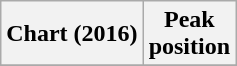<table class="wikitable plainrowheaders" style="text-align:center">
<tr>
<th scope="col">Chart (2016)</th>
<th scope="col">Peak<br>position</th>
</tr>
<tr>
</tr>
</table>
